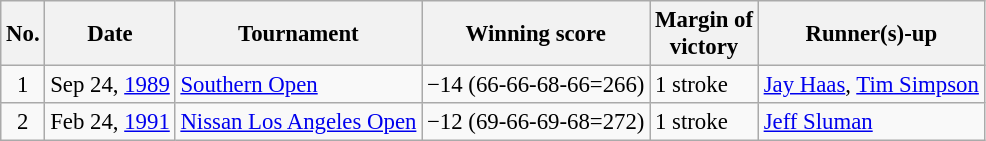<table class="wikitable" style="font-size:95%;">
<tr>
<th>No.</th>
<th>Date</th>
<th>Tournament</th>
<th>Winning score</th>
<th>Margin of<br>victory</th>
<th>Runner(s)-up</th>
</tr>
<tr>
<td align=center>1</td>
<td align=right>Sep 24, <a href='#'>1989</a></td>
<td><a href='#'>Southern Open</a></td>
<td>−14 (66-66-68-66=266)</td>
<td>1 stroke</td>
<td> <a href='#'>Jay Haas</a>,  <a href='#'>Tim Simpson</a></td>
</tr>
<tr>
<td align=center>2</td>
<td align=right>Feb 24, <a href='#'>1991</a></td>
<td><a href='#'>Nissan Los Angeles Open</a></td>
<td>−12 (69-66-69-68=272)</td>
<td>1 stroke</td>
<td> <a href='#'>Jeff Sluman</a></td>
</tr>
</table>
